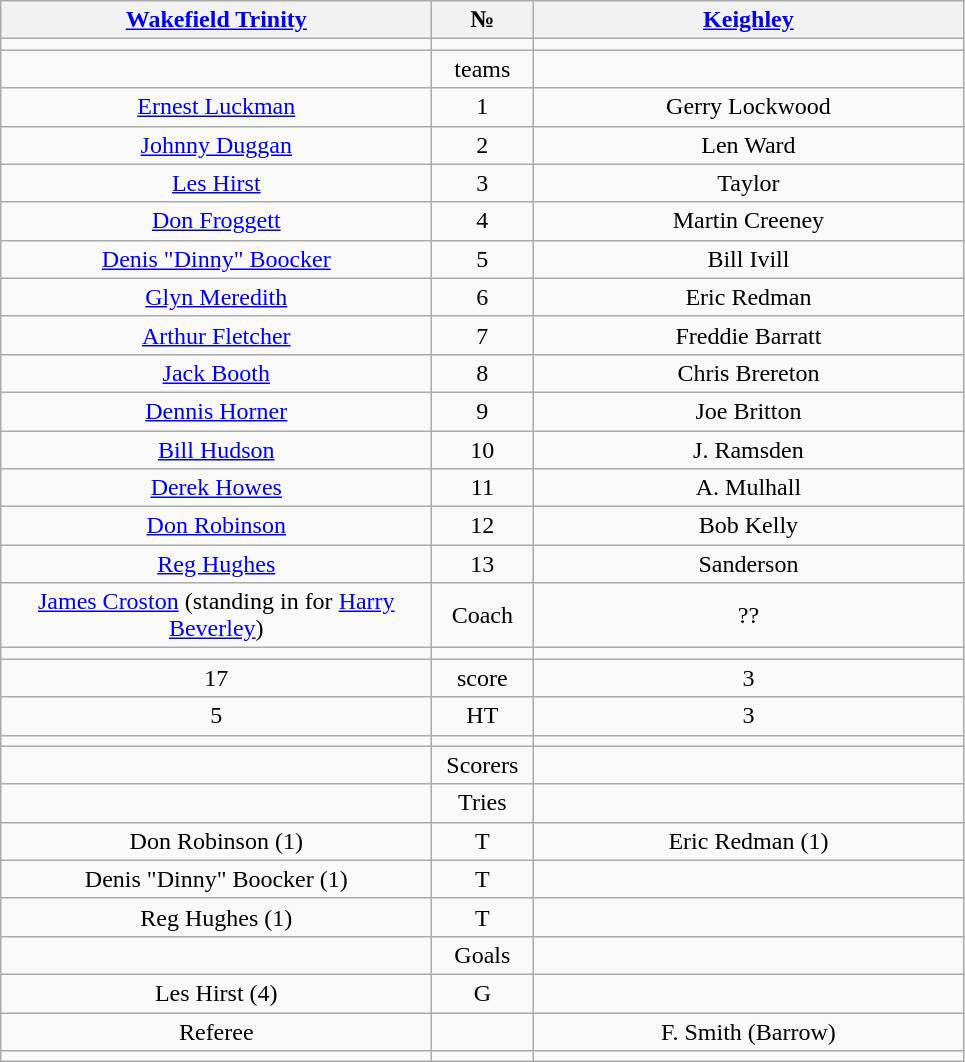<table class="wikitable" style="text-align:center;">
<tr>
<th width=280 abbr=winner><a href='#'>Wakefield Trinity</a></th>
<th width=60 abbr="Number">№</th>
<th width=280 abbr=runner-up><a href='#'>Keighley</a></th>
</tr>
<tr>
<td></td>
<td></td>
<td></td>
</tr>
<tr>
<td></td>
<td>teams</td>
<td></td>
</tr>
<tr>
<td><a href='#'>Ernest Luckman</a></td>
<td>1</td>
<td>Gerry Lockwood</td>
</tr>
<tr>
<td><a href='#'>Johnny Duggan</a></td>
<td>2</td>
<td>Len Ward</td>
</tr>
<tr>
<td><a href='#'>Les Hirst</a></td>
<td>3</td>
<td>Taylor</td>
</tr>
<tr>
<td><a href='#'>Don Froggett</a></td>
<td>4</td>
<td>Martin Creeney</td>
</tr>
<tr>
<td><a href='#'>Denis "Dinny" Boocker</a></td>
<td>5</td>
<td>Bill Ivill</td>
</tr>
<tr>
<td><a href='#'>Glyn Meredith</a></td>
<td>6</td>
<td>Eric Redman</td>
</tr>
<tr>
<td><a href='#'>Arthur Fletcher</a></td>
<td>7</td>
<td>Freddie Barratt</td>
</tr>
<tr>
<td><a href='#'>Jack Booth</a></td>
<td>8</td>
<td>Chris Brereton</td>
</tr>
<tr>
<td><a href='#'>Dennis Horner</a></td>
<td>9</td>
<td>Joe Britton</td>
</tr>
<tr>
<td><a href='#'>Bill Hudson</a></td>
<td>10</td>
<td>J. Ramsden</td>
</tr>
<tr>
<td><a href='#'>Derek Howes</a></td>
<td>11</td>
<td>A. Mulhall</td>
</tr>
<tr>
<td><a href='#'>Don Robinson</a></td>
<td>12</td>
<td>Bob Kelly</td>
</tr>
<tr>
<td><a href='#'>Reg Hughes</a></td>
<td>13</td>
<td>Sanderson</td>
</tr>
<tr>
<td><a href='#'>James Croston</a> (standing in for <a href='#'>Harry Beverley</a>)</td>
<td>Coach</td>
<td>??</td>
</tr>
<tr>
<td></td>
<td></td>
<td></td>
</tr>
<tr>
<td>17</td>
<td>score</td>
<td>3</td>
</tr>
<tr>
<td>5</td>
<td>HT</td>
<td>3</td>
</tr>
<tr>
<td></td>
<td></td>
<td></td>
</tr>
<tr>
<td></td>
<td>Scorers</td>
<td></td>
</tr>
<tr>
<td></td>
<td>Tries</td>
<td></td>
</tr>
<tr>
<td>Don Robinson (1)</td>
<td>T</td>
<td>Eric Redman (1)</td>
</tr>
<tr>
<td>Denis "Dinny" Boocker (1)</td>
<td>T</td>
<td></td>
</tr>
<tr>
<td>Reg Hughes (1)</td>
<td>T</td>
<td></td>
</tr>
<tr>
<td></td>
<td>Goals</td>
<td></td>
</tr>
<tr>
<td>Les Hirst (4)</td>
<td>G</td>
<td></td>
</tr>
<tr>
<td>Referee</td>
<td></td>
<td>F. Smith (Barrow)</td>
</tr>
<tr>
<td></td>
<td></td>
<td></td>
</tr>
</table>
